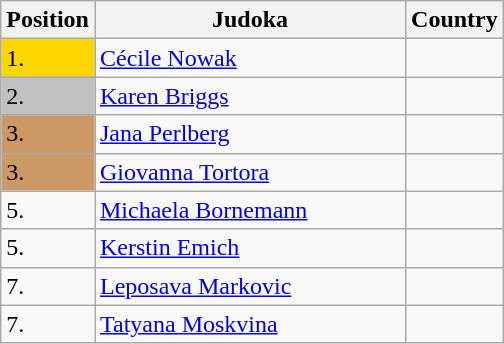<table class=wikitable>
<tr>
<th width=10>Position</th>
<th width=200>Judoka</th>
<th width=10>Country</th>
</tr>
<tr>
<td bgcolor=gold>1.</td>
<td><a href='#'>Cécile Nowak</a></td>
<td></td>
</tr>
<tr>
<td bgcolor=silver>2.</td>
<td><a href='#'>Karen Briggs</a></td>
<td></td>
</tr>
<tr>
<td bgcolor=CC9966>3.</td>
<td><a href='#'>Jana Perlberg</a></td>
<td></td>
</tr>
<tr>
<td bgcolor=CC9966>3.</td>
<td><a href='#'>Giovanna Tortora</a></td>
<td></td>
</tr>
<tr>
<td>5.</td>
<td><a href='#'>Michaela Bornemann</a></td>
<td></td>
</tr>
<tr>
<td>5.</td>
<td><a href='#'>Kerstin Emich</a></td>
<td></td>
</tr>
<tr>
<td>7.</td>
<td><a href='#'>Leposava Markovic</a></td>
<td></td>
</tr>
<tr>
<td>7.</td>
<td><a href='#'>Tatyana Moskvina</a></td>
<td></td>
</tr>
</table>
